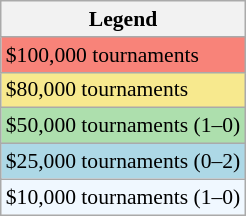<table class="wikitable" style="font-size:90%">
<tr>
<th>Legend</th>
</tr>
<tr bgcolor=f88379>
<td>$100,000 tournaments</td>
</tr>
<tr bgcolor=f7e98e>
<td>$80,000 tournaments</td>
</tr>
<tr bgcolor="#ADDFAD">
<td>$50,000 tournaments (1–0)</td>
</tr>
<tr bgcolor="lightblue">
<td>$25,000 tournaments (0–2)</td>
</tr>
<tr bgcolor="#f0f8ff">
<td>$10,000 tournaments (1–0)</td>
</tr>
</table>
